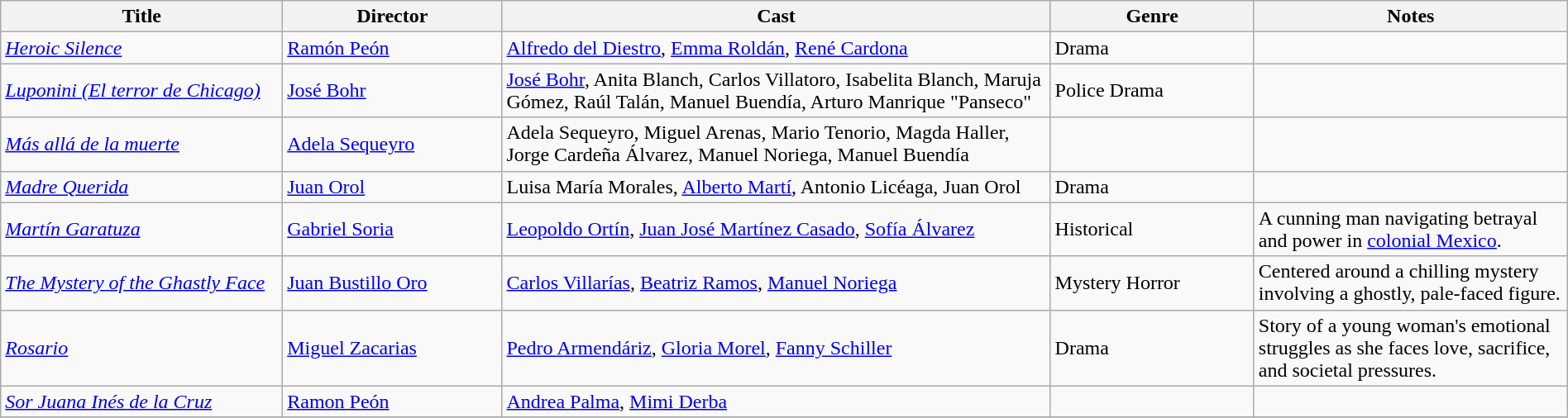<table class="wikitable" style="width:100%;">
<tr>
<th style="width:18%;">Title</th>
<th style="width:14%;">Director</th>
<th style="width:35%;">Cast</th>
<th style="width:13%;">Genre</th>
<th style="width:20%;">Notes</th>
</tr>
<tr>
<td><em><a href='#'>Heroic Silence</a></em></td>
<td><a href='#'>Ramón Peón</a></td>
<td><a href='#'>Alfredo del Diestro</a>, <a href='#'>Emma Roldán</a>, <a href='#'>René Cardona</a></td>
<td>Drama</td>
<td></td>
</tr>
<tr>
<td><em><a href='#'>Luponini (El terror de Chicago)</a></em></td>
<td><a href='#'>José Bohr</a></td>
<td><a href='#'>José Bohr</a>, Anita Blanch, Carlos Villatoro, Isabelita Blanch, Maruja Gómez, Raúl Talán, Manuel Buendía, Arturo Manrique "Panseco"</td>
<td>Police Drama</td>
<td></td>
</tr>
<tr>
<td><em><a href='#'>Más allá de la muerte</a></em></td>
<td><a href='#'>Adela Sequeyro</a></td>
<td>Adela Sequeyro, Miguel Arenas, Mario Tenorio, Magda Haller, Jorge Cardeña Álvarez, Manuel Noriega, Manuel Buendía</td>
<td></td>
<td></td>
</tr>
<tr>
<td><em><a href='#'>Madre Querida</a></em></td>
<td><a href='#'>Juan Orol</a></td>
<td>Luisa María Morales, <a href='#'>Alberto Martí</a>, Antonio Licéaga, Juan Orol</td>
<td>Drama</td>
<td></td>
</tr>
<tr>
<td><em><a href='#'>Martín Garatuza</a></em></td>
<td><a href='#'>Gabriel Soria</a></td>
<td><a href='#'>Leopoldo Ortín</a>, <a href='#'>Juan José Martínez Casado</a>, <a href='#'>Sofía Álvarez</a></td>
<td>Historical</td>
<td>A cunning man navigating betrayal and power in <a href='#'>colonial Mexico</a>.</td>
</tr>
<tr>
<td><em><a href='#'>The Mystery of the Ghastly Face</a></em></td>
<td><a href='#'>Juan Bustillo Oro</a></td>
<td><a href='#'>Carlos Villarías</a>, <a href='#'>Beatriz Ramos</a>, <a href='#'>Manuel Noriega</a></td>
<td>Mystery Horror</td>
<td>Centered around a chilling mystery involving a ghostly, pale-faced figure.</td>
</tr>
<tr>
<td><em><a href='#'>Rosario</a></em></td>
<td><a href='#'>Miguel Zacarias</a></td>
<td><a href='#'>Pedro Armendáriz</a>, <a href='#'>Gloria Morel</a>, <a href='#'>Fanny Schiller</a></td>
<td>Drama</td>
<td>Story of a young woman's emotional struggles as she faces love, sacrifice, and societal pressures.</td>
</tr>
<tr>
<td><em><a href='#'>Sor Juana Inés de la Cruz</a></em></td>
<td><a href='#'>Ramon Peón</a></td>
<td><a href='#'>Andrea Palma</a>, <a href='#'>Mimi Derba</a></td>
<td></td>
<td></td>
</tr>
<tr>
</tr>
</table>
